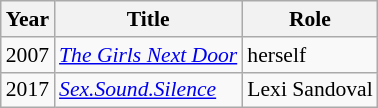<table class="wikitable" style="font-size:90%">
<tr>
<th>Year</th>
<th>Title</th>
<th>Role</th>
</tr>
<tr>
<td>2007</td>
<td><em><a href='#'>The Girls Next Door</a></em></td>
<td>herself</td>
</tr>
<tr>
<td>2017</td>
<td><em><a href='#'>Sex.Sound.Silence</a></em></td>
<td>Lexi Sandoval</td>
</tr>
</table>
